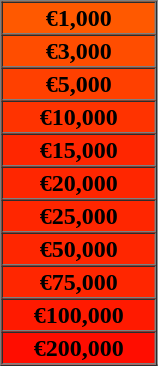<table width="105" border="1" cellspacing="0" cellpadding="1" |->
<tr>
<td style="background:#ff5900; text-align:center;"><span><strong>€1,000</strong></span></td>
</tr>
<tr>
<td style="background:#ff4d00; text-align:center;"><span><strong>€3,000</strong></span></td>
</tr>
<tr>
<td style="background:#ff4000; text-align:center;"><span><strong>€5,000</strong></span></td>
</tr>
<tr>
<td style="background:#f30; text-align:center;"><span><strong>€10,000</strong></span></td>
</tr>
<tr>
<td style="background:#ff2600; text-align:center;"><span><strong>€15,000</strong></span></td>
</tr>
<tr>
<td style="background:#ff2600; text-align:center;"><span><strong>€20,000</strong></span></td>
</tr>
<tr>
<td style="background:#ff2600; text-align:center;"><span><strong>€25,000</strong></span></td>
</tr>
<tr>
<td style="background:#ff2600; text-align:center;"><span><strong>€50,000</strong></span></td>
</tr>
<tr>
<td style="background:#ff2600; text-align:center;"><span><strong>€75,000</strong></span></td>
</tr>
<tr>
<td style="background:#ff1a00; text-align:center;"><span><strong>€100,000</strong></span></td>
</tr>
<tr>
<td style="background:#ff0d00; text-align:center;"><span><strong>€200,000</strong></span></td>
</tr>
</table>
